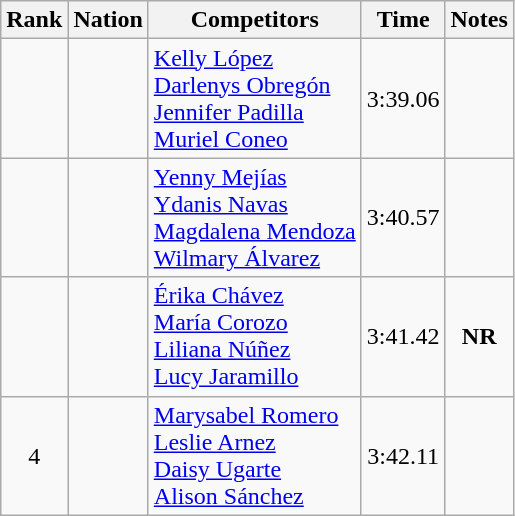<table class="wikitable sortable" style="text-align:center">
<tr>
<th>Rank</th>
<th>Nation</th>
<th>Competitors</th>
<th>Time</th>
<th>Notes</th>
</tr>
<tr>
<td></td>
<td align=left></td>
<td align=left><a href='#'>Kelly López</a><br><a href='#'>Darlenys Obregón</a><br><a href='#'>Jennifer Padilla</a><br><a href='#'>Muriel Coneo</a></td>
<td>3:39.06</td>
<td></td>
</tr>
<tr>
<td></td>
<td align=left></td>
<td align=left><a href='#'>Yenny Mejías</a><br><a href='#'>Ydanis Navas</a><br><a href='#'>Magdalena Mendoza</a><br><a href='#'>Wilmary Álvarez</a></td>
<td>3:40.57</td>
<td></td>
</tr>
<tr>
<td></td>
<td align=left></td>
<td align=left><a href='#'>Érika Chávez</a><br><a href='#'>María Corozo</a><br><a href='#'>Liliana Núñez</a><br><a href='#'>Lucy Jaramillo</a></td>
<td>3:41.42</td>
<td><strong>NR</strong></td>
</tr>
<tr>
<td>4</td>
<td align=left></td>
<td align=left><a href='#'>Marysabel Romero</a><br><a href='#'>Leslie Arnez</a><br><a href='#'>Daisy Ugarte</a><br><a href='#'>Alison Sánchez</a></td>
<td>3:42.11</td>
<td></td>
</tr>
</table>
